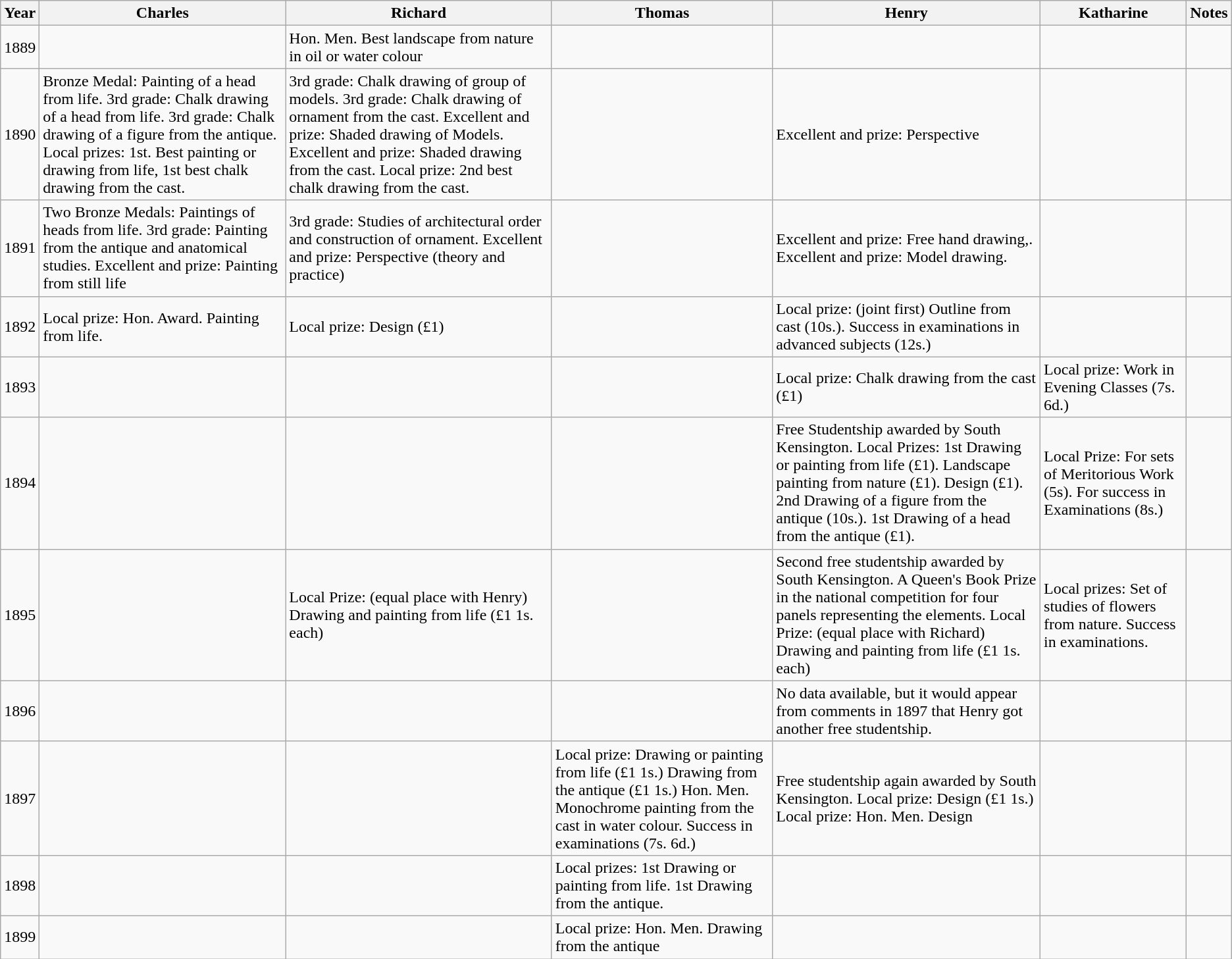<table class="wikitable">
<tr>
<th>Year</th>
<th>Charles</th>
<th>Richard</th>
<th>Thomas</th>
<th>Henry</th>
<th>Katharine</th>
<th>Notes</th>
</tr>
<tr>
<td>1889</td>
<td></td>
<td>Hon. Men. Best landscape from nature in oil or water colour</td>
<td></td>
<td></td>
<td></td>
<td></td>
</tr>
<tr>
<td>1890</td>
<td>Bronze Medal: Painting of a head from life. 3rd grade: Chalk drawing of a head from life. 3rd grade: Chalk drawing of a figure from the antique. Local prizes: 1st. Best painting or drawing from life, 1st best chalk drawing from the cast.</td>
<td>3rd grade: Chalk drawing of group of models. 3rd grade: Chalk drawing of ornament from the cast. Excellent and prize: Shaded drawing of Models. Excellent and prize: Shaded drawing from the cast. Local prize: 2nd best chalk drawing from the cast.</td>
<td></td>
<td>Excellent and prize: Perspective</td>
<td></td>
<td></td>
</tr>
<tr>
<td>1891</td>
<td>Two Bronze Medals: Paintings of heads from life. 3rd grade: Painting from the antique and anatomical studies. Excellent and prize: Painting from still life</td>
<td>3rd grade: Studies of architectural order and construction of ornament. Excellent and prize: Perspective (theory and practice)</td>
<td></td>
<td>Excellent and prize: Free hand drawing,. Excellent and prize: Model drawing.</td>
<td></td>
<td></td>
</tr>
<tr>
<td>1892</td>
<td>Local prize: Hon. Award. Painting from life.</td>
<td>Local prize: Design (£1)</td>
<td></td>
<td>Local prize: (joint first) Outline from cast (10s.).  Success in examinations in advanced subjects (12s.)</td>
<td></td>
<td></td>
</tr>
<tr>
<td>1893</td>
<td></td>
<td></td>
<td></td>
<td>Local prize: Chalk drawing from the cast (£1)</td>
<td>Local prize: Work in Evening Classes (7s. 6d.)</td>
<td></td>
</tr>
<tr>
<td>1894</td>
<td></td>
<td></td>
<td></td>
<td>Free Studentship awarded by South Kensington. Local Prizes: 1st Drawing or painting from life (£1). Landscape painting from nature (£1). Design (£1). 2nd Drawing of a figure from the antique (10s.). 1st Drawing of a head from the antique (£1).</td>
<td>Local Prize: For sets of Meritorious Work (5s). For success in Examinations (8s.)</td>
<td></td>
</tr>
<tr>
<td>1895</td>
<td></td>
<td>Local Prize: (equal place with Henry) Drawing and painting from life (£1 1s. each)</td>
<td></td>
<td>Second free studentship awarded by South Kensington. A Queen's Book Prize in the national competition for four panels representing the elements. Local Prize: (equal place with Richard) Drawing and painting from life (£1 1s. each)</td>
<td>Local prizes: Set of studies of flowers from nature.  Success in examinations.</td>
<td></td>
</tr>
<tr>
<td>1896</td>
<td></td>
<td></td>
<td></td>
<td>No data available, but it would appear from comments in 1897 that Henry got another free studentship.</td>
<td></td>
<td></td>
</tr>
<tr>
<td>1897</td>
<td></td>
<td></td>
<td>Local prize: Drawing or painting from life (£1 1s.) Drawing from the antique (£1 1s.) Hon. Men. Monochrome painting from the cast in water colour. Success in examinations (7s. 6d.)</td>
<td>Free studentship again awarded by South Kensington. Local prize: Design (£1 1s.)  Local prize: Hon. Men. Design</td>
<td></td>
<td></td>
</tr>
<tr>
<td>1898</td>
<td></td>
<td></td>
<td>Local prizes: 1st Drawing or painting from life. 1st Drawing from the antique.</td>
<td></td>
<td></td>
<td></td>
</tr>
<tr>
<td>1899</td>
<td></td>
<td></td>
<td>Local prize: Hon. Men. Drawing from the antique</td>
<td></td>
<td></td>
<td></td>
</tr>
</table>
